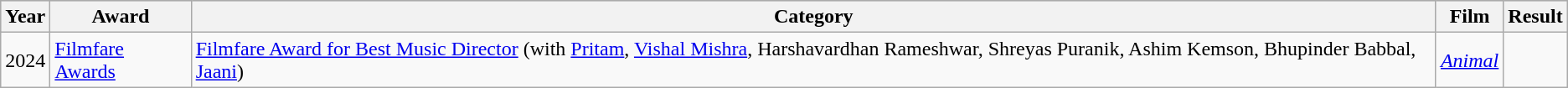<table class="wikitable sortable">
<tr style="background:#cccccf; text-align: center;">
<th>Year</th>
<th>Award</th>
<th>Category</th>
<th>Film</th>
<th>Result</th>
</tr>
<tr>
<td>2024</td>
<td><a href='#'>Filmfare Awards</a></td>
<td><a href='#'>Filmfare Award for Best Music Director</a> (with <a href='#'>Pritam</a>, <a href='#'>Vishal Mishra</a>, Harshavardhan Rameshwar, Shreyas Puranik, Ashim Kemson, Bhupinder Babbal, <a href='#'>Jaani</a>)</td>
<td><em><a href='#'>Animal</a></em></td>
<td></td>
</tr>
</table>
